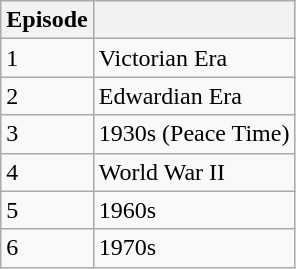<table class="wikitable">
<tr>
<th>Episode</th>
<th></th>
</tr>
<tr>
<td>1</td>
<td>Victorian Era</td>
</tr>
<tr>
<td>2</td>
<td>Edwardian Era</td>
</tr>
<tr>
<td>3</td>
<td>1930s (Peace Time)</td>
</tr>
<tr>
<td>4</td>
<td>World War II</td>
</tr>
<tr>
<td>5</td>
<td>1960s</td>
</tr>
<tr>
<td>6</td>
<td>1970s</td>
</tr>
</table>
